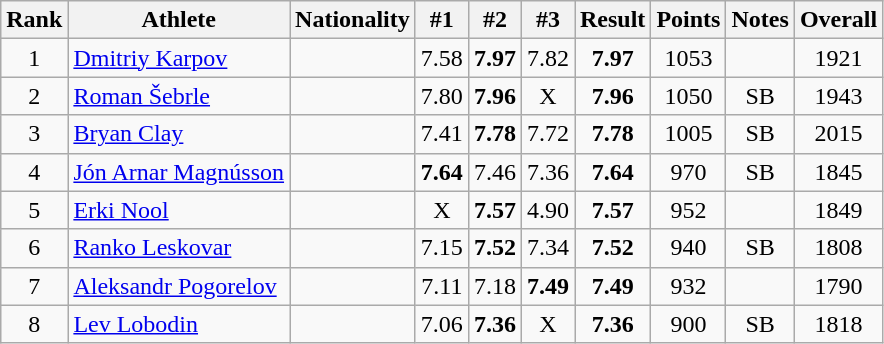<table class="wikitable sortable" style="text-align:center">
<tr>
<th>Rank</th>
<th>Athlete</th>
<th>Nationality</th>
<th>#1</th>
<th>#2</th>
<th>#3</th>
<th>Result</th>
<th>Points</th>
<th>Notes</th>
<th>Overall</th>
</tr>
<tr>
<td>1</td>
<td align=left><a href='#'>Dmitriy Karpov</a></td>
<td align=left></td>
<td>7.58</td>
<td><strong>7.97</strong></td>
<td>7.82</td>
<td><strong>7.97</strong></td>
<td>1053</td>
<td></td>
<td>1921</td>
</tr>
<tr>
<td>2</td>
<td align=left><a href='#'>Roman Šebrle</a></td>
<td align=left></td>
<td>7.80</td>
<td><strong>7.96</strong></td>
<td>X</td>
<td><strong>7.96</strong></td>
<td>1050</td>
<td>SB</td>
<td>1943</td>
</tr>
<tr>
<td>3</td>
<td align=left><a href='#'>Bryan Clay</a></td>
<td align=left></td>
<td>7.41</td>
<td><strong>7.78</strong></td>
<td>7.72</td>
<td><strong>7.78</strong></td>
<td>1005</td>
<td>SB</td>
<td>2015</td>
</tr>
<tr>
<td>4</td>
<td align=left><a href='#'>Jón Arnar Magnússon</a></td>
<td align=left></td>
<td><strong>7.64</strong></td>
<td>7.46</td>
<td>7.36</td>
<td><strong>7.64</strong></td>
<td>970</td>
<td>SB</td>
<td>1845</td>
</tr>
<tr>
<td>5</td>
<td align=left><a href='#'>Erki Nool</a></td>
<td align=left></td>
<td>X</td>
<td><strong>7.57</strong></td>
<td>4.90</td>
<td><strong>7.57</strong></td>
<td>952</td>
<td></td>
<td>1849</td>
</tr>
<tr>
<td>6</td>
<td align=left><a href='#'>Ranko Leskovar</a></td>
<td align=left></td>
<td>7.15</td>
<td><strong>7.52</strong></td>
<td>7.34</td>
<td><strong>7.52</strong></td>
<td>940</td>
<td>SB</td>
<td>1808</td>
</tr>
<tr>
<td>7</td>
<td align=left><a href='#'>Aleksandr Pogorelov</a></td>
<td align=left></td>
<td>7.11</td>
<td>7.18</td>
<td><strong>7.49</strong></td>
<td><strong>7.49</strong></td>
<td>932</td>
<td></td>
<td>1790</td>
</tr>
<tr>
<td>8</td>
<td align=left><a href='#'>Lev Lobodin</a></td>
<td align=left></td>
<td>7.06</td>
<td><strong>7.36</strong></td>
<td>X</td>
<td><strong>7.36</strong></td>
<td>900</td>
<td>SB</td>
<td>1818</td>
</tr>
</table>
